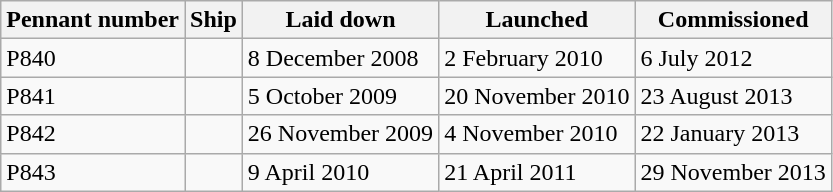<table class="wikitable">
<tr>
<th>Pennant number</th>
<th>Ship</th>
<th>Laid down</th>
<th>Launched</th>
<th>Commissioned</th>
</tr>
<tr>
<td>P840</td>
<td></td>
<td>8 December 2008</td>
<td>2 February 2010</td>
<td>6 July 2012</td>
</tr>
<tr>
<td>P841</td>
<td></td>
<td>5 October 2009</td>
<td>20 November 2010</td>
<td>23 August 2013</td>
</tr>
<tr>
<td>P842</td>
<td></td>
<td>26 November 2009</td>
<td>4 November 2010</td>
<td>22 January 2013</td>
</tr>
<tr>
<td>P843</td>
<td></td>
<td>9 April 2010</td>
<td>21 April 2011</td>
<td>29 November 2013</td>
</tr>
</table>
